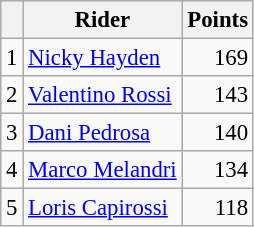<table class="wikitable" style="font-size: 95%;">
<tr>
<th></th>
<th>Rider</th>
<th>Points</th>
</tr>
<tr>
<td align=center>1</td>
<td> <a href='#'>Nicky Hayden</a></td>
<td align=right>169</td>
</tr>
<tr>
<td align=center>2</td>
<td> <a href='#'>Valentino Rossi</a></td>
<td align=right>143</td>
</tr>
<tr>
<td align=center>3</td>
<td> <a href='#'>Dani Pedrosa</a></td>
<td align=right>140</td>
</tr>
<tr>
<td align=center>4</td>
<td> <a href='#'>Marco Melandri</a></td>
<td align=right>134</td>
</tr>
<tr>
<td align=center>5</td>
<td> <a href='#'>Loris Capirossi</a></td>
<td align=right>118</td>
</tr>
</table>
